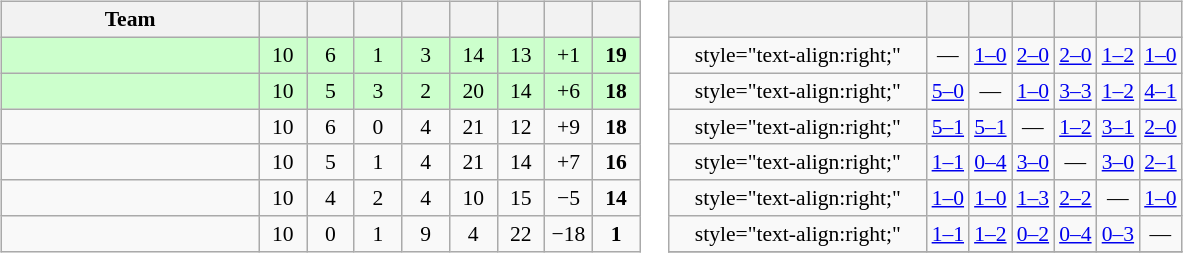<table>
<tr>
<td><br><table class="wikitable" style="text-align: center; font-size: 90%;">
<tr>
<th width=165>Team</th>
<th width=25></th>
<th width=25></th>
<th width=25></th>
<th width=25></th>
<th width=25></th>
<th width=25></th>
<th width=25></th>
<th width=25></th>
</tr>
<tr style="background:#cfc;">
<td align=left></td>
<td>10</td>
<td>6</td>
<td>1</td>
<td>3</td>
<td>14</td>
<td>13</td>
<td>+1</td>
<td><strong>19</strong></td>
</tr>
<tr style="background:#cfc;">
<td align=left></td>
<td>10</td>
<td>5</td>
<td>3</td>
<td>2</td>
<td>20</td>
<td>14</td>
<td>+6</td>
<td><strong>18</strong></td>
</tr>
<tr>
<td align=left></td>
<td>10</td>
<td>6</td>
<td>0</td>
<td>4</td>
<td>21</td>
<td>12</td>
<td>+9</td>
<td><strong>18</strong></td>
</tr>
<tr>
<td align=left></td>
<td>10</td>
<td>5</td>
<td>1</td>
<td>4</td>
<td>21</td>
<td>14</td>
<td>+7</td>
<td><strong>16</strong></td>
</tr>
<tr>
<td align=left></td>
<td>10</td>
<td>4</td>
<td>2</td>
<td>4</td>
<td>10</td>
<td>15</td>
<td>−5</td>
<td><strong>14</strong></td>
</tr>
<tr>
<td align=left></td>
<td>10</td>
<td>0</td>
<td>1</td>
<td>9</td>
<td>4</td>
<td>22</td>
<td>−18</td>
<td><strong>1</strong></td>
</tr>
</table>
</td>
<td><br><table class="wikitable" style="text-align:center; font-size:90%;">
<tr>
<th width=165> </th>
<th></th>
<th></th>
<th></th>
<th></th>
<th></th>
<th></th>
</tr>
<tr>
<td>style="text-align:right;"</td>
<td>—</td>
<td><a href='#'>1–0</a></td>
<td><a href='#'>2–0</a></td>
<td><a href='#'>2–0</a></td>
<td><a href='#'>1–2</a></td>
<td><a href='#'>1–0</a></td>
</tr>
<tr>
<td>style="text-align:right;"</td>
<td><a href='#'>5–0</a></td>
<td>—</td>
<td><a href='#'>1–0</a></td>
<td><a href='#'>3–3</a></td>
<td><a href='#'>1–2</a></td>
<td><a href='#'>4–1</a></td>
</tr>
<tr>
<td>style="text-align:right;"</td>
<td><a href='#'>5–1</a></td>
<td><a href='#'>5–1</a></td>
<td>—</td>
<td><a href='#'>1–2</a></td>
<td><a href='#'>3–1</a></td>
<td><a href='#'>2–0</a></td>
</tr>
<tr>
<td>style="text-align:right;"</td>
<td><a href='#'>1–1</a></td>
<td><a href='#'>0–4</a></td>
<td><a href='#'>3–0</a></td>
<td>—</td>
<td><a href='#'>3–0</a></td>
<td><a href='#'>2–1</a></td>
</tr>
<tr>
<td>style="text-align:right;"</td>
<td><a href='#'>1–0</a></td>
<td><a href='#'>1–0</a></td>
<td><a href='#'>1–3</a></td>
<td><a href='#'>2–2</a></td>
<td>—</td>
<td><a href='#'>1–0</a></td>
</tr>
<tr>
<td>style="text-align:right;"</td>
<td><a href='#'>1–1</a></td>
<td><a href='#'>1–2</a></td>
<td><a href='#'>0–2</a></td>
<td><a href='#'>0–4</a></td>
<td><a href='#'>0–3</a></td>
<td>—</td>
</tr>
<tr>
</tr>
</table>
</td>
</tr>
</table>
